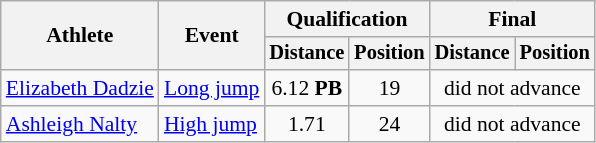<table class=wikitable style="font-size:90%">
<tr>
<th rowspan=2>Athlete</th>
<th rowspan=2>Event</th>
<th colspan=2>Qualification</th>
<th colspan=2>Final</th>
</tr>
<tr style="font-size:95%">
<th>Distance</th>
<th>Position</th>
<th>Distance</th>
<th>Position</th>
</tr>
<tr align=center>
<td align=left><a href='#'>Elizabeth Dadzie</a></td>
<td style="text-align:left;"><a href='#'>Long jump</a></td>
<td>6.12 <strong>PB</strong></td>
<td>19</td>
<td colspan=2>did not advance</td>
</tr>
<tr align=center>
<td align=left><a href='#'>Ashleigh Nalty</a></td>
<td align=left><a href='#'>High jump</a></td>
<td>1.71</td>
<td>24</td>
<td colspan=2>did not advance</td>
</tr>
</table>
